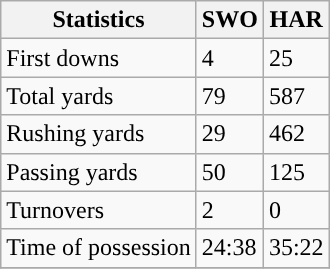<table class="wikitable" style="float: left;">
<tr>
<th>Statistics</th>
<th>SWO</th>
<th>HAR</th>
</tr>
<tr>
<td>First downs</td>
<td>4</td>
<td>25</td>
</tr>
<tr>
<td>Total yards</td>
<td>79</td>
<td>587</td>
</tr>
<tr>
<td>Rushing yards</td>
<td>29</td>
<td>462</td>
</tr>
<tr>
<td>Passing yards</td>
<td>50</td>
<td>125</td>
</tr>
<tr>
<td>Turnovers</td>
<td>2</td>
<td>0</td>
</tr>
<tr>
<td>Time of possession</td>
<td>24:38</td>
<td>35:22</td>
</tr>
<tr>
</tr>
</table>
